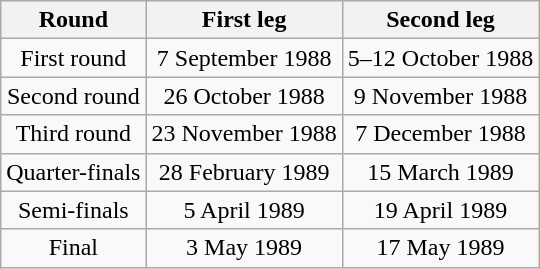<table class="wikitable" style="text-align:center">
<tr>
<th>Round</th>
<th>First leg</th>
<th>Second leg</th>
</tr>
<tr>
<td>First round</td>
<td>7 September 1988</td>
<td>5–12 October 1988</td>
</tr>
<tr>
<td>Second round</td>
<td>26 October 1988</td>
<td>9 November 1988</td>
</tr>
<tr>
<td>Third round</td>
<td>23 November 1988</td>
<td>7 December 1988</td>
</tr>
<tr>
<td>Quarter-finals</td>
<td>28 February 1989</td>
<td>15 March 1989</td>
</tr>
<tr>
<td>Semi-finals</td>
<td>5 April 1989</td>
<td>19 April 1989</td>
</tr>
<tr>
<td>Final</td>
<td>3 May 1989</td>
<td>17 May 1989</td>
</tr>
</table>
